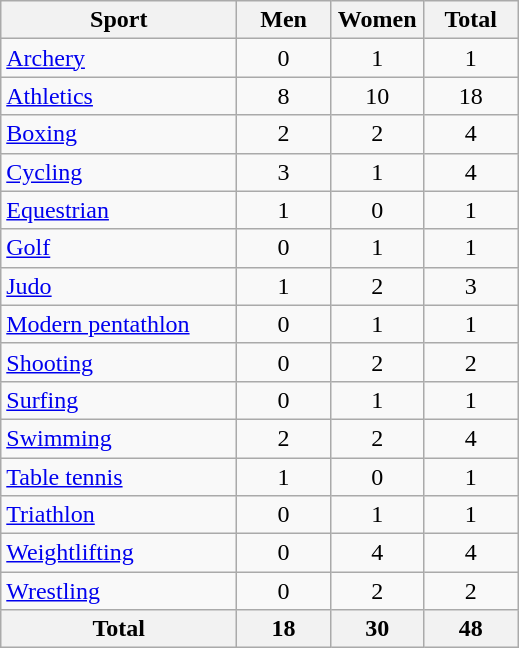<table class="wikitable sortable" style="text-align:center;">
<tr>
<th width=150>Sport</th>
<th width=55>Men</th>
<th width=55>Women</th>
<th width=55>Total</th>
</tr>
<tr>
<td align=left><a href='#'>Archery</a></td>
<td>0</td>
<td>1</td>
<td>1</td>
</tr>
<tr>
<td align=left><a href='#'>Athletics</a></td>
<td>8</td>
<td>10</td>
<td>18</td>
</tr>
<tr>
<td align=left><a href='#'>Boxing</a></td>
<td>2</td>
<td>2</td>
<td>4</td>
</tr>
<tr>
<td align=left><a href='#'>Cycling</a></td>
<td>3</td>
<td>1</td>
<td>4</td>
</tr>
<tr>
<td align=left><a href='#'>Equestrian</a></td>
<td>1</td>
<td>0</td>
<td>1</td>
</tr>
<tr>
<td align=left><a href='#'>Golf</a></td>
<td>0</td>
<td>1</td>
<td>1</td>
</tr>
<tr>
<td align=left><a href='#'>Judo</a></td>
<td>1</td>
<td>2</td>
<td>3</td>
</tr>
<tr>
<td align=left><a href='#'>Modern pentathlon</a></td>
<td>0</td>
<td>1</td>
<td>1</td>
</tr>
<tr>
<td align=left><a href='#'>Shooting</a></td>
<td>0</td>
<td>2</td>
<td>2</td>
</tr>
<tr>
<td align=left><a href='#'>Surfing</a></td>
<td>0</td>
<td>1</td>
<td>1</td>
</tr>
<tr>
<td align=left><a href='#'>Swimming</a></td>
<td>2</td>
<td>2</td>
<td>4</td>
</tr>
<tr>
<td align=left><a href='#'>Table tennis</a></td>
<td>1</td>
<td>0</td>
<td>1</td>
</tr>
<tr>
<td align=left><a href='#'>Triathlon</a></td>
<td>0</td>
<td>1</td>
<td>1</td>
</tr>
<tr>
<td align=left><a href='#'>Weightlifting</a></td>
<td>0</td>
<td>4</td>
<td>4</td>
</tr>
<tr>
<td align=left><a href='#'>Wrestling</a></td>
<td>0</td>
<td>2</td>
<td>2</td>
</tr>
<tr>
<th>Total</th>
<th>18</th>
<th>30</th>
<th>48</th>
</tr>
</table>
